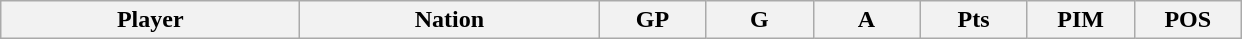<table class="wikitable sortable" style="text-align:center;">
<tr>
<th style="width: 12em;">Player</th>
<th style="width: 12em;">Nation</th>
<th style="width: 4em;">GP</th>
<th style="width: 4em;">G</th>
<th style="width: 4em;">A</th>
<th style="width: 4em;">Pts</th>
<th style="width: 4em;">PIM</th>
<th style="width: 4em;">POS</th>
</tr>
</table>
